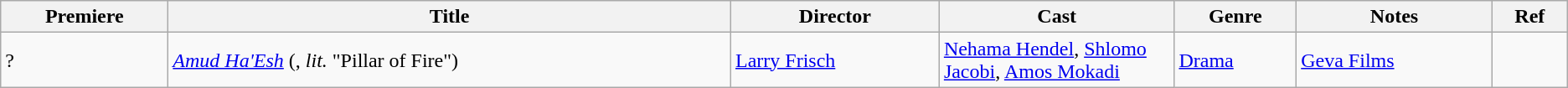<table class="wikitable">
<tr>
<th>Premiere</th>
<th>Title</th>
<th>Director</th>
<th width=15%>Cast</th>
<th>Genre</th>
<th>Notes</th>
<th>Ref</th>
</tr>
<tr>
<td>?</td>
<td><em><a href='#'>Amud Ha'Esh</a></em> (, <em>lit.</em> "Pillar of Fire")</td>
<td><a href='#'>Larry Frisch</a></td>
<td><a href='#'>Nehama Hendel</a>, <a href='#'>Shlomo Jacobi</a>, <a href='#'>Amos Mokadi</a></td>
<td><a href='#'>Drama</a></td>
<td><a href='#'>Geva Films</a></td>
<td></td>
</tr>
</table>
